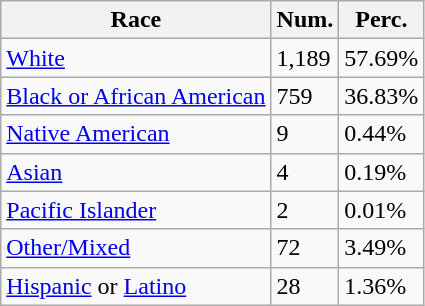<table class="wikitable">
<tr>
<th>Race</th>
<th>Num.</th>
<th>Perc.</th>
</tr>
<tr>
<td><a href='#'>White</a></td>
<td>1,189</td>
<td>57.69%</td>
</tr>
<tr>
<td><a href='#'>Black or African American</a></td>
<td>759</td>
<td>36.83%</td>
</tr>
<tr>
<td><a href='#'>Native American</a></td>
<td>9</td>
<td>0.44%</td>
</tr>
<tr>
<td><a href='#'>Asian</a></td>
<td>4</td>
<td>0.19%</td>
</tr>
<tr>
<td><a href='#'>Pacific Islander</a></td>
<td>2</td>
<td>0.01%</td>
</tr>
<tr>
<td><a href='#'>Other/Mixed</a></td>
<td>72</td>
<td>3.49%</td>
</tr>
<tr>
<td><a href='#'>Hispanic</a> or <a href='#'>Latino</a></td>
<td>28</td>
<td>1.36%</td>
</tr>
</table>
